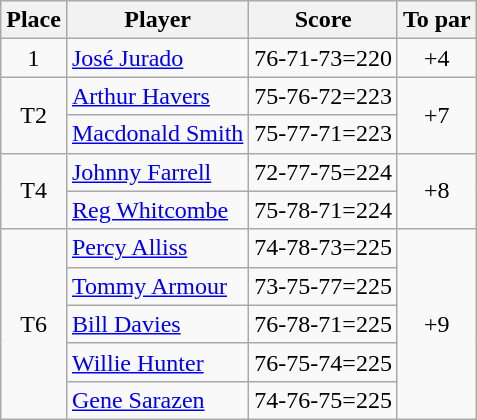<table class=wikitable>
<tr>
<th>Place</th>
<th>Player</th>
<th>Score</th>
<th>To par</th>
</tr>
<tr>
<td align=center>1</td>
<td> <a href='#'>José Jurado</a></td>
<td>76-71-73=220</td>
<td align=center>+4</td>
</tr>
<tr>
<td rowspan=2 align=center>T2</td>
<td> <a href='#'>Arthur Havers</a></td>
<td>75-76-72=223</td>
<td rowspan=2 align=center>+7</td>
</tr>
<tr>
<td> <a href='#'>Macdonald Smith</a></td>
<td>75-77-71=223</td>
</tr>
<tr>
<td rowspan=2 align=center>T4</td>
<td> <a href='#'>Johnny Farrell</a></td>
<td>72-77-75=224</td>
<td rowspan=2 align=center>+8</td>
</tr>
<tr>
<td> <a href='#'>Reg Whitcombe</a></td>
<td>75-78-71=224</td>
</tr>
<tr>
<td rowspan=5 align=center>T6</td>
<td> <a href='#'>Percy Alliss</a></td>
<td>74-78-73=225</td>
<td rowspan=5 align=center>+9</td>
</tr>
<tr>
<td> <a href='#'>Tommy Armour</a></td>
<td>73-75-77=225</td>
</tr>
<tr>
<td> <a href='#'>Bill Davies</a></td>
<td>76-78-71=225</td>
</tr>
<tr>
<td> <a href='#'>Willie Hunter</a></td>
<td>76-75-74=225</td>
</tr>
<tr>
<td> <a href='#'>Gene Sarazen</a></td>
<td>74-76-75=225</td>
</tr>
</table>
